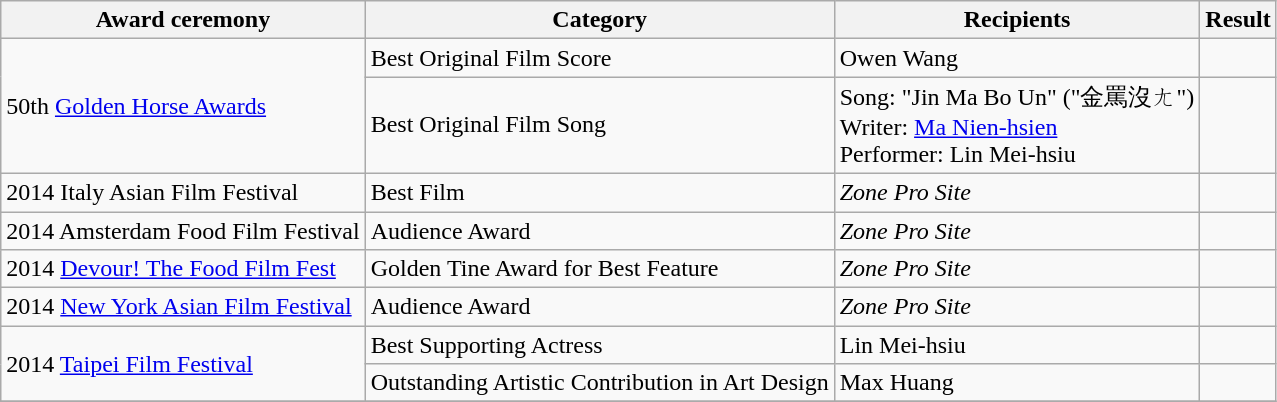<table class="wikitable sortable">
<tr>
<th>Award ceremony</th>
<th>Category</th>
<th>Recipients</th>
<th>Result</th>
</tr>
<tr>
<td rowspan=2>50th <a href='#'>Golden Horse Awards</a></td>
<td>Best Original Film Score</td>
<td>Owen Wang</td>
<td></td>
</tr>
<tr>
<td>Best Original Film Song</td>
<td>Song: "Jin Ma Bo Un" ("金罵沒ㄤ")<br>Writer: <a href='#'>Ma Nien-hsien</a><br>Performer: Lin Mei-hsiu</td>
<td></td>
</tr>
<tr>
<td>2014 Italy Asian Film Festival</td>
<td>Best Film</td>
<td><em>Zone Pro Site</em></td>
<td></td>
</tr>
<tr>
<td>2014 Amsterdam Food Film Festival</td>
<td>Audience Award</td>
<td><em>Zone Pro Site</em></td>
<td></td>
</tr>
<tr>
<td>2014 <a href='#'>Devour! The Food Film Fest</a></td>
<td>Golden Tine Award for Best Feature</td>
<td><em>Zone Pro Site</em></td>
<td></td>
</tr>
<tr>
<td>2014 <a href='#'>New York Asian Film Festival</a></td>
<td>Audience Award</td>
<td><em>Zone Pro Site</em></td>
<td></td>
</tr>
<tr>
<td rowspan=2>2014 <a href='#'>Taipei Film Festival</a></td>
<td>Best Supporting Actress</td>
<td>Lin Mei-hsiu</td>
<td></td>
</tr>
<tr>
<td>Outstanding Artistic Contribution in Art Design</td>
<td>Max Huang</td>
<td></td>
</tr>
<tr>
</tr>
</table>
